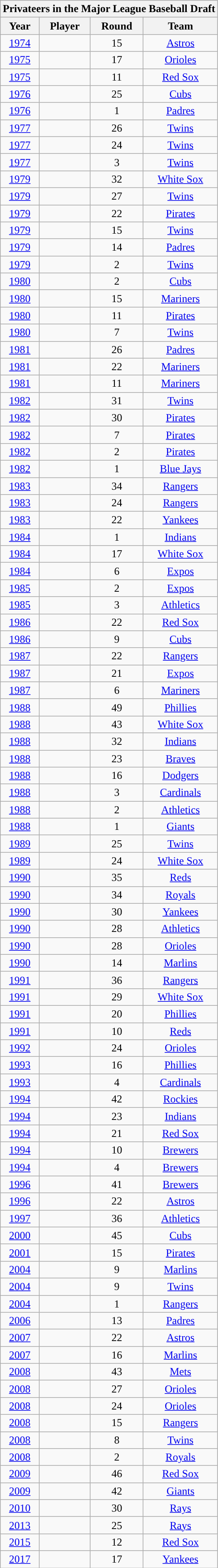<table class="wikitable sortable collapsible collapsed" style="text-align:center">
<tr>
<th colspan=4>Privateers in the Major League Baseball Draft</th>
</tr>
<tr>
<th>Year</th>
<th>Player</th>
<th>Round</th>
<th>Team</th>
</tr>
<tr>
<td><a href='#'>1974</a></td>
<td></td>
<td>15</td>
<td><a href='#'>Astros</a></td>
</tr>
<tr>
<td><a href='#'>1975</a></td>
<td></td>
<td>17</td>
<td><a href='#'>Orioles</a></td>
</tr>
<tr>
<td><a href='#'>1975</a></td>
<td></td>
<td>11</td>
<td><a href='#'>Red Sox</a></td>
</tr>
<tr>
<td><a href='#'>1976</a></td>
<td></td>
<td>25</td>
<td><a href='#'>Cubs</a></td>
</tr>
<tr>
<td><a href='#'>1976</a></td>
<td></td>
<td>1</td>
<td><a href='#'>Padres</a></td>
</tr>
<tr>
<td><a href='#'>1977</a></td>
<td></td>
<td>26</td>
<td><a href='#'>Twins</a></td>
</tr>
<tr>
<td><a href='#'>1977</a></td>
<td></td>
<td>24</td>
<td><a href='#'>Twins</a></td>
</tr>
<tr>
<td><a href='#'>1977</a></td>
<td></td>
<td>3</td>
<td><a href='#'>Twins</a></td>
</tr>
<tr>
<td><a href='#'>1979</a></td>
<td></td>
<td>32</td>
<td><a href='#'>White Sox</a></td>
</tr>
<tr>
<td><a href='#'>1979</a></td>
<td></td>
<td>27</td>
<td><a href='#'>Twins</a></td>
</tr>
<tr>
<td><a href='#'>1979</a></td>
<td></td>
<td>22</td>
<td><a href='#'>Pirates</a></td>
</tr>
<tr>
<td><a href='#'>1979</a></td>
<td></td>
<td>15</td>
<td><a href='#'>Twins</a></td>
</tr>
<tr>
<td><a href='#'>1979</a></td>
<td></td>
<td>14</td>
<td><a href='#'>Padres</a></td>
</tr>
<tr>
<td><a href='#'>1979</a></td>
<td></td>
<td>2</td>
<td><a href='#'>Twins</a></td>
</tr>
<tr>
<td><a href='#'>1980</a></td>
<td></td>
<td>2</td>
<td><a href='#'>Cubs</a></td>
</tr>
<tr>
<td><a href='#'>1980</a></td>
<td></td>
<td>15</td>
<td><a href='#'>Mariners</a></td>
</tr>
<tr>
<td><a href='#'>1980</a></td>
<td></td>
<td>11</td>
<td><a href='#'>Pirates</a></td>
</tr>
<tr>
<td><a href='#'>1980</a></td>
<td></td>
<td>7</td>
<td><a href='#'>Twins</a></td>
</tr>
<tr>
<td><a href='#'>1981</a></td>
<td></td>
<td>26</td>
<td><a href='#'>Padres</a></td>
</tr>
<tr>
<td><a href='#'>1981</a></td>
<td></td>
<td>22</td>
<td><a href='#'>Mariners</a></td>
</tr>
<tr>
<td><a href='#'>1981</a></td>
<td></td>
<td>11</td>
<td><a href='#'>Mariners</a></td>
</tr>
<tr>
<td><a href='#'>1982</a></td>
<td></td>
<td>31</td>
<td><a href='#'>Twins</a></td>
</tr>
<tr>
<td><a href='#'>1982</a></td>
<td></td>
<td>30</td>
<td><a href='#'>Pirates</a></td>
</tr>
<tr>
<td><a href='#'>1982</a></td>
<td></td>
<td>7</td>
<td><a href='#'>Pirates</a></td>
</tr>
<tr>
<td><a href='#'>1982</a></td>
<td></td>
<td>2</td>
<td><a href='#'>Pirates</a></td>
</tr>
<tr>
<td><a href='#'>1982</a></td>
<td></td>
<td>1</td>
<td><a href='#'>Blue Jays</a></td>
</tr>
<tr>
<td><a href='#'>1983</a></td>
<td></td>
<td>34</td>
<td><a href='#'>Rangers</a></td>
</tr>
<tr>
<td><a href='#'>1983</a></td>
<td></td>
<td>24</td>
<td><a href='#'>Rangers</a></td>
</tr>
<tr>
<td><a href='#'>1983</a></td>
<td></td>
<td>22</td>
<td><a href='#'>Yankees</a></td>
</tr>
<tr>
<td><a href='#'>1984</a></td>
<td></td>
<td>1</td>
<td><a href='#'>Indians</a></td>
</tr>
<tr>
<td><a href='#'>1984</a></td>
<td></td>
<td>17</td>
<td><a href='#'>White Sox</a></td>
</tr>
<tr>
<td><a href='#'>1984</a></td>
<td></td>
<td>6</td>
<td><a href='#'>Expos</a></td>
</tr>
<tr>
<td><a href='#'>1985</a></td>
<td></td>
<td>2</td>
<td><a href='#'>Expos</a></td>
</tr>
<tr>
<td><a href='#'>1985</a></td>
<td></td>
<td>3</td>
<td><a href='#'>Athletics</a></td>
</tr>
<tr>
<td><a href='#'>1986</a></td>
<td></td>
<td>22</td>
<td><a href='#'>Red Sox</a></td>
</tr>
<tr>
<td><a href='#'>1986</a></td>
<td></td>
<td>9</td>
<td><a href='#'>Cubs</a></td>
</tr>
<tr>
<td><a href='#'>1987</a></td>
<td></td>
<td>22</td>
<td><a href='#'>Rangers</a></td>
</tr>
<tr>
<td><a href='#'>1987</a></td>
<td></td>
<td>21</td>
<td><a href='#'>Expos</a></td>
</tr>
<tr>
<td><a href='#'>1987</a></td>
<td></td>
<td>6</td>
<td><a href='#'>Mariners</a></td>
</tr>
<tr>
<td><a href='#'>1988</a></td>
<td></td>
<td>49</td>
<td><a href='#'>Phillies</a></td>
</tr>
<tr>
<td><a href='#'>1988</a></td>
<td></td>
<td>43</td>
<td><a href='#'>White Sox</a></td>
</tr>
<tr>
<td><a href='#'>1988</a></td>
<td></td>
<td>32</td>
<td><a href='#'>Indians</a></td>
</tr>
<tr>
<td><a href='#'>1988</a></td>
<td></td>
<td>23</td>
<td><a href='#'>Braves</a></td>
</tr>
<tr>
<td><a href='#'>1988</a></td>
<td></td>
<td>16</td>
<td><a href='#'>Dodgers</a></td>
</tr>
<tr>
<td><a href='#'>1988</a></td>
<td></td>
<td>3</td>
<td><a href='#'>Cardinals</a></td>
</tr>
<tr>
<td><a href='#'>1988</a></td>
<td></td>
<td>2</td>
<td><a href='#'>Athletics</a></td>
</tr>
<tr>
<td><a href='#'>1988</a></td>
<td></td>
<td>1</td>
<td><a href='#'>Giants</a></td>
</tr>
<tr>
<td><a href='#'>1989</a></td>
<td></td>
<td>25</td>
<td><a href='#'>Twins</a></td>
</tr>
<tr>
<td><a href='#'>1989</a></td>
<td></td>
<td>24</td>
<td><a href='#'>White Sox</a></td>
</tr>
<tr>
<td><a href='#'>1990</a></td>
<td></td>
<td>35</td>
<td><a href='#'>Reds</a></td>
</tr>
<tr>
<td><a href='#'>1990</a></td>
<td></td>
<td>34</td>
<td><a href='#'>Royals</a></td>
</tr>
<tr>
<td><a href='#'>1990</a></td>
<td></td>
<td>30</td>
<td><a href='#'>Yankees</a></td>
</tr>
<tr>
<td><a href='#'>1990</a></td>
<td></td>
<td>28</td>
<td><a href='#'>Athletics</a></td>
</tr>
<tr>
<td><a href='#'>1990</a></td>
<td></td>
<td>28</td>
<td><a href='#'>Orioles</a></td>
</tr>
<tr>
<td><a href='#'>1990</a></td>
<td></td>
<td>14</td>
<td><a href='#'>Marlins</a></td>
</tr>
<tr>
<td><a href='#'>1991</a></td>
<td></td>
<td>36</td>
<td><a href='#'>Rangers</a></td>
</tr>
<tr>
<td><a href='#'>1991</a></td>
<td></td>
<td>29</td>
<td><a href='#'>White Sox</a></td>
</tr>
<tr>
<td><a href='#'>1991</a></td>
<td></td>
<td>20</td>
<td><a href='#'>Phillies</a></td>
</tr>
<tr>
<td><a href='#'>1991</a></td>
<td></td>
<td>10</td>
<td><a href='#'>Reds</a></td>
</tr>
<tr>
<td><a href='#'>1992</a></td>
<td></td>
<td>24</td>
<td><a href='#'>Orioles</a></td>
</tr>
<tr>
<td><a href='#'>1993</a></td>
<td></td>
<td>16</td>
<td><a href='#'>Phillies</a></td>
</tr>
<tr>
<td><a href='#'>1993</a></td>
<td></td>
<td>4</td>
<td><a href='#'>Cardinals</a></td>
</tr>
<tr>
<td><a href='#'>1994</a></td>
<td></td>
<td>42</td>
<td><a href='#'>Rockies</a></td>
</tr>
<tr>
<td><a href='#'>1994</a></td>
<td></td>
<td>23</td>
<td><a href='#'>Indians</a></td>
</tr>
<tr>
<td><a href='#'>1994</a></td>
<td></td>
<td>21</td>
<td><a href='#'>Red Sox</a></td>
</tr>
<tr>
<td><a href='#'>1994</a></td>
<td></td>
<td>10</td>
<td><a href='#'>Brewers</a></td>
</tr>
<tr>
<td><a href='#'>1994</a></td>
<td></td>
<td>4</td>
<td><a href='#'>Brewers</a></td>
</tr>
<tr>
<td><a href='#'>1996</a></td>
<td></td>
<td>41</td>
<td><a href='#'>Brewers</a></td>
</tr>
<tr>
<td><a href='#'>1996</a></td>
<td></td>
<td>22</td>
<td><a href='#'>Astros</a></td>
</tr>
<tr>
<td><a href='#'>1997</a></td>
<td></td>
<td>36</td>
<td><a href='#'>Athletics</a></td>
</tr>
<tr>
<td><a href='#'>2000</a></td>
<td></td>
<td>45</td>
<td><a href='#'>Cubs</a></td>
</tr>
<tr>
<td><a href='#'>2001</a></td>
<td></td>
<td>15</td>
<td><a href='#'>Pirates</a></td>
</tr>
<tr>
<td><a href='#'>2004</a></td>
<td></td>
<td>9</td>
<td><a href='#'>Marlins</a></td>
</tr>
<tr>
<td><a href='#'>2004</a></td>
<td></td>
<td>9</td>
<td><a href='#'>Twins</a></td>
</tr>
<tr>
<td><a href='#'>2004</a></td>
<td></td>
<td>1</td>
<td><a href='#'>Rangers</a></td>
</tr>
<tr>
<td><a href='#'>2006</a></td>
<td></td>
<td>13</td>
<td><a href='#'>Padres</a></td>
</tr>
<tr>
<td><a href='#'>2007</a></td>
<td></td>
<td>22</td>
<td><a href='#'>Astros</a></td>
</tr>
<tr>
<td><a href='#'>2007</a></td>
<td></td>
<td>16</td>
<td><a href='#'>Marlins</a></td>
</tr>
<tr>
<td><a href='#'>2008</a></td>
<td></td>
<td>43</td>
<td><a href='#'>Mets</a></td>
</tr>
<tr>
<td><a href='#'>2008</a></td>
<td></td>
<td>27</td>
<td><a href='#'>Orioles</a></td>
</tr>
<tr>
<td><a href='#'>2008</a></td>
<td></td>
<td>24</td>
<td><a href='#'>Orioles</a></td>
</tr>
<tr>
<td><a href='#'>2008</a></td>
<td></td>
<td>15</td>
<td><a href='#'>Rangers</a></td>
</tr>
<tr>
<td><a href='#'>2008</a></td>
<td></td>
<td>8</td>
<td><a href='#'>Twins</a></td>
</tr>
<tr>
<td><a href='#'>2008</a></td>
<td></td>
<td>2</td>
<td><a href='#'>Royals</a></td>
</tr>
<tr>
<td><a href='#'>2009</a></td>
<td></td>
<td>46</td>
<td><a href='#'>Red Sox</a></td>
</tr>
<tr>
<td><a href='#'>2009</a></td>
<td></td>
<td>42</td>
<td><a href='#'>Giants</a></td>
</tr>
<tr>
<td><a href='#'>2010</a></td>
<td></td>
<td>30</td>
<td><a href='#'>Rays</a></td>
</tr>
<tr>
<td><a href='#'>2013</a></td>
<td></td>
<td>25</td>
<td><a href='#'>Rays</a></td>
</tr>
<tr>
<td><a href='#'>2015</a></td>
<td></td>
<td>12</td>
<td><a href='#'>Red Sox</a></td>
</tr>
<tr>
<td><a href='#'>2017</a></td>
<td></td>
<td>17</td>
<td><a href='#'>Yankees</a></td>
</tr>
</table>
